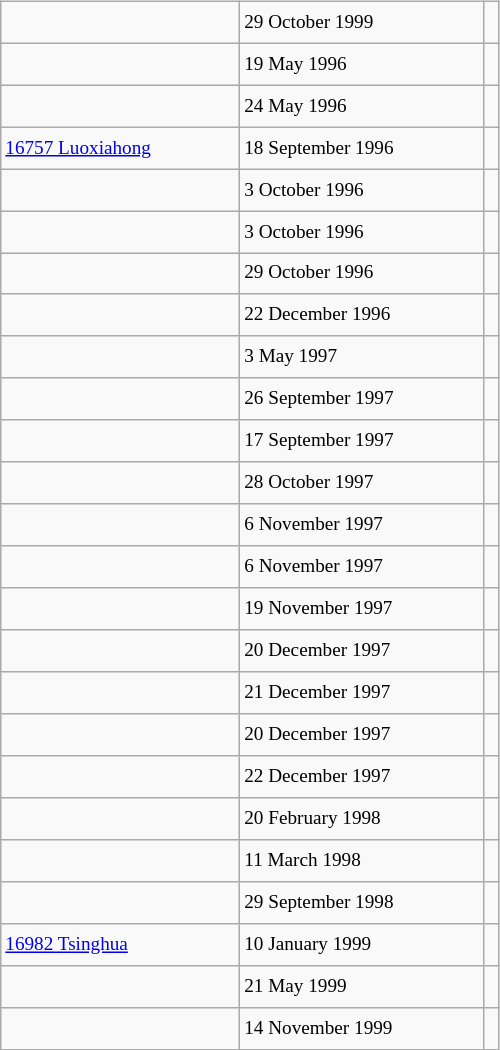<table class="wikitable" style="font-size: 80%; float: left; width: 26em; margin-right: 1em; height: 700px">
<tr>
<td></td>
<td>29 October 1999</td>
<td></td>
</tr>
<tr>
<td></td>
<td>19 May 1996</td>
<td></td>
</tr>
<tr>
<td></td>
<td>24 May 1996</td>
<td></td>
</tr>
<tr>
<td><a href='#'>16757 Luoxiahong</a></td>
<td>18 September 1996</td>
<td></td>
</tr>
<tr>
<td></td>
<td>3 October 1996</td>
<td></td>
</tr>
<tr>
<td></td>
<td>3 October 1996</td>
<td></td>
</tr>
<tr>
<td></td>
<td>29 October 1996</td>
<td></td>
</tr>
<tr>
<td></td>
<td>22 December 1996</td>
<td></td>
</tr>
<tr>
<td></td>
<td>3 May 1997</td>
<td></td>
</tr>
<tr>
<td></td>
<td>26 September 1997</td>
<td></td>
</tr>
<tr>
<td></td>
<td>17 September 1997</td>
<td></td>
</tr>
<tr>
<td></td>
<td>28 October 1997</td>
<td></td>
</tr>
<tr>
<td></td>
<td>6 November 1997</td>
<td></td>
</tr>
<tr>
<td></td>
<td>6 November 1997</td>
<td></td>
</tr>
<tr>
<td></td>
<td>19 November 1997</td>
<td></td>
</tr>
<tr>
<td></td>
<td>20 December 1997</td>
<td></td>
</tr>
<tr>
<td></td>
<td>21 December 1997</td>
<td></td>
</tr>
<tr>
<td></td>
<td>20 December 1997</td>
<td></td>
</tr>
<tr>
<td></td>
<td>22 December 1997</td>
<td></td>
</tr>
<tr>
<td></td>
<td>20 February 1998</td>
<td></td>
</tr>
<tr>
<td></td>
<td>11 March 1998</td>
<td></td>
</tr>
<tr>
<td></td>
<td>29 September 1998</td>
<td></td>
</tr>
<tr>
<td><a href='#'>16982 Tsinghua</a></td>
<td>10 January 1999</td>
<td></td>
</tr>
<tr>
<td></td>
<td>21 May 1999</td>
<td></td>
</tr>
<tr>
<td></td>
<td>14 November 1999</td>
<td></td>
</tr>
</table>
